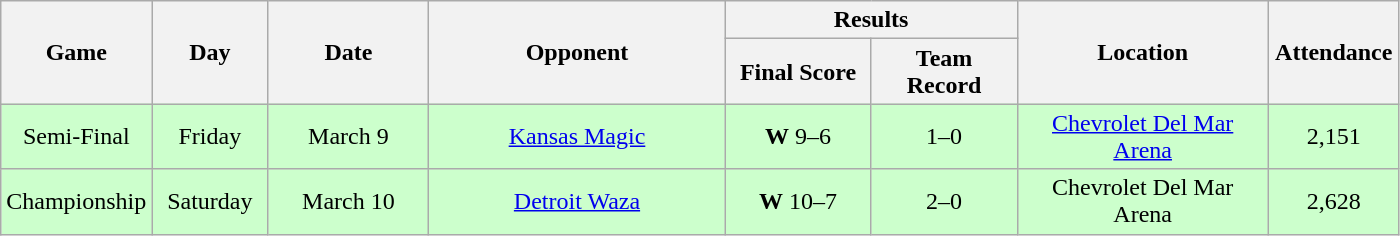<table class="wikitable">
<tr>
<th rowspan="2" width="40">Game</th>
<th rowspan="2" width="70">Day</th>
<th rowspan="2" width="100">Date</th>
<th rowspan="2" width="190">Opponent</th>
<th colspan="2" width="180">Results</th>
<th rowspan="2" width="160">Location</th>
<th rowspan="2" width="80">Attendance</th>
</tr>
<tr>
<th width="90">Final Score</th>
<th width="90">Team Record</th>
</tr>
<tr align="center" bgcolor="#CCFFCC">
<td align="center">Semi-Final</td>
<td align="center">Friday</td>
<td align="center">March 9</td>
<td align="center"><a href='#'>Kansas Magic</a></td>
<td align="center"><strong>W</strong> 9–6</td>
<td align="center">1–0</td>
<td align="center"><a href='#'>Chevrolet Del Mar Arena</a></td>
<td align="center">2,151</td>
</tr>
<tr align="center" bgcolor="#CCFFCC">
<td align="center">Championship</td>
<td align="center">Saturday</td>
<td align="center">March 10</td>
<td align="center"><a href='#'>Detroit Waza</a></td>
<td align="center"><strong>W</strong> 10–7</td>
<td align="center">2–0</td>
<td align="center">Chevrolet Del Mar Arena</td>
<td align="center">2,628</td>
</tr>
</table>
